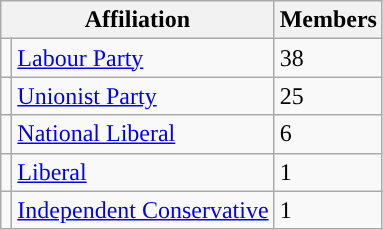<table class="wikitable">
<tr>
<th colspan="2">Affiliation</th>
<th>Members</th>
</tr>
<tr>
<td style="color:inherit;background:"></td>
<td><a href='#'>Labour Party</a></td>
<td>38</td>
</tr>
<tr>
<td style="color:inherit;background-color: "></td>
<td><a href='#'>Unionist Party</a></td>
<td>25</td>
</tr>
<tr>
<td style="color:inherit;background-color: "></td>
<td><a href='#'>National Liberal</a></td>
<td>6</td>
</tr>
<tr>
<td style="background-color: "></td>
<td><a href='#'>Liberal</a></td>
<td>1</td>
</tr>
<tr>
<td style="color:inherit;background-color: "></td>
<td><a href='#'>Independent Conservative</a></td>
<td>1</td>
</tr>
</table>
